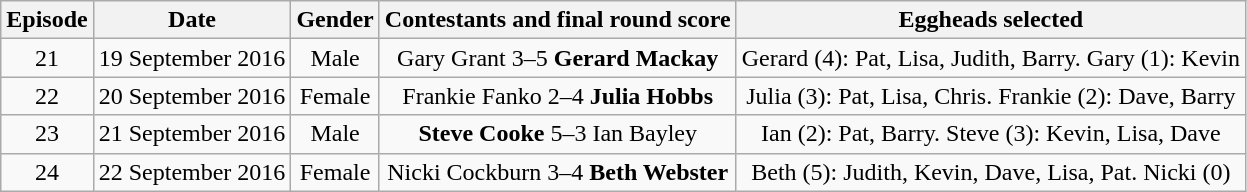<table class="wikitable" style="text-align:center">
<tr>
<th>Episode</th>
<th>Date</th>
<th>Gender</th>
<th>Contestants and final round score</th>
<th>Eggheads selected</th>
</tr>
<tr>
<td>21</td>
<td>19 September 2016</td>
<td>Male</td>
<td>Gary Grant 3–5 <strong>Gerard Mackay</strong></td>
<td>Gerard (4): Pat, Lisa, Judith, Barry. Gary (1): Kevin</td>
</tr>
<tr>
<td>22</td>
<td>20 September 2016</td>
<td>Female</td>
<td>Frankie Fanko 2–4 <strong>Julia Hobbs</strong></td>
<td>Julia (3): Pat, Lisa, Chris. Frankie (2): Dave, Barry</td>
</tr>
<tr>
<td>23</td>
<td>21 September 2016</td>
<td>Male</td>
<td><strong>Steve Cooke</strong> 5–3 Ian Bayley</td>
<td>Ian (2): Pat, Barry. Steve (3): Kevin, Lisa, Dave</td>
</tr>
<tr>
<td>24</td>
<td>22 September 2016</td>
<td>Female</td>
<td>Nicki Cockburn 3–4 <strong>Beth Webster</strong></td>
<td>Beth (5): Judith, Kevin, Dave, Lisa, Pat. Nicki (0)</td>
</tr>
</table>
